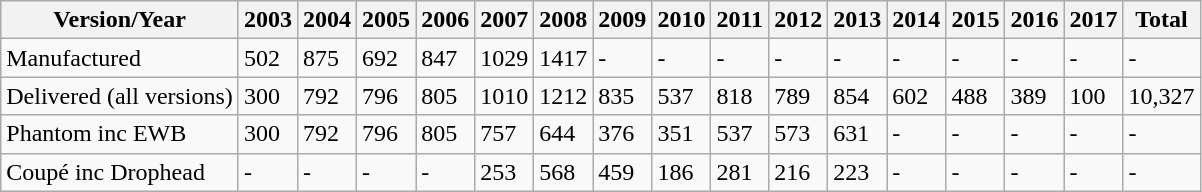<table class="wikitable">
<tr>
<th>Version/Year</th>
<th>2003</th>
<th>2004</th>
<th>2005</th>
<th>2006</th>
<th>2007</th>
<th>2008</th>
<th>2009</th>
<th>2010</th>
<th>2011</th>
<th>2012</th>
<th>2013</th>
<th>2014</th>
<th>2015</th>
<th>2016</th>
<th>2017</th>
<th>Total</th>
</tr>
<tr>
<td>Manufactured</td>
<td>502</td>
<td>875</td>
<td>692</td>
<td>847</td>
<td>1029</td>
<td>1417</td>
<td>-</td>
<td>-</td>
<td>-</td>
<td>-</td>
<td>-</td>
<td>-</td>
<td>-</td>
<td>-</td>
<td>-</td>
<td>-</td>
</tr>
<tr>
<td>Delivered (all versions)</td>
<td>300</td>
<td>792</td>
<td>796</td>
<td>805</td>
<td>1010</td>
<td>1212</td>
<td>835</td>
<td>537</td>
<td>818</td>
<td>789</td>
<td>854</td>
<td>602</td>
<td>488</td>
<td>389</td>
<td>100</td>
<td>10,327</td>
</tr>
<tr>
<td>Phantom inc EWB</td>
<td>300</td>
<td>792</td>
<td>796</td>
<td>805</td>
<td>757</td>
<td>644</td>
<td>376</td>
<td>351</td>
<td>537</td>
<td>573</td>
<td>631</td>
<td>-</td>
<td>-</td>
<td>-</td>
<td>-</td>
<td>-</td>
</tr>
<tr>
<td>Coupé inc Drophead</td>
<td>-</td>
<td>-</td>
<td>-</td>
<td>-</td>
<td>253</td>
<td>568</td>
<td>459</td>
<td>186</td>
<td>281</td>
<td>216</td>
<td>223</td>
<td>-</td>
<td>-</td>
<td>-</td>
<td>-</td>
<td>-</td>
</tr>
</table>
